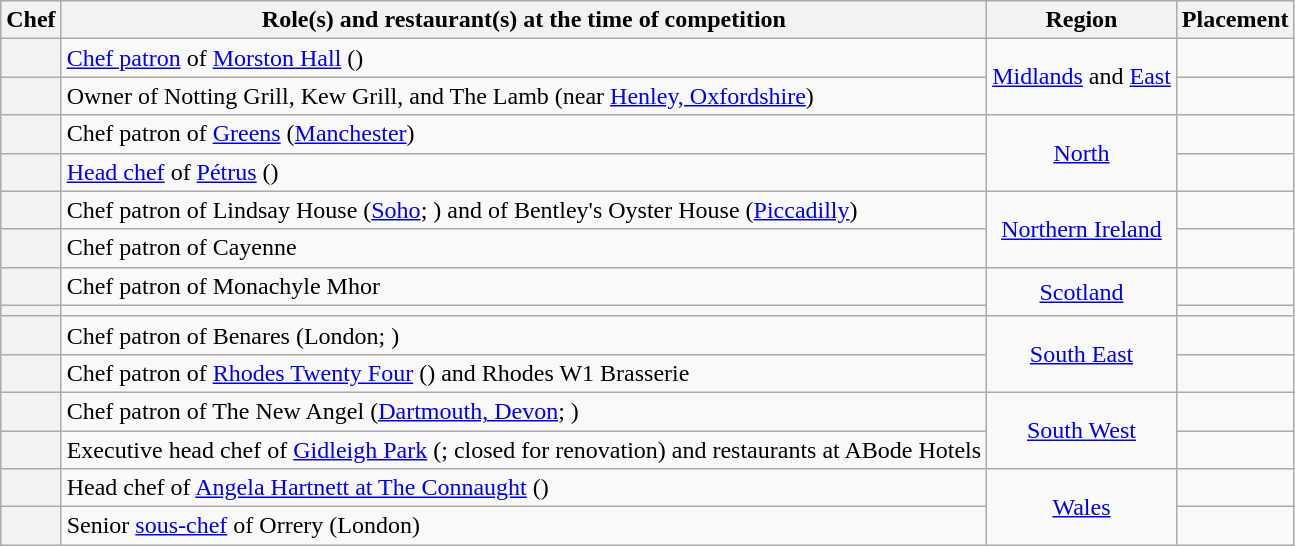<table class="wikitable sortable" style="text-align:center;">
<tr>
<th scope="col">Chef</th>
<th scope="col" class="unsortable">Role(s) and restaurant(s) at the time of competition</th>
<th scope="col">Region</th>
<th scope="col">Placement</th>
</tr>
<tr>
<th scope="row"></th>
<td align="left"><a href='#'>Chef patron</a> of <a href='#'>Morston Hall</a> ()</td>
<td rowspan="2"><a href='#'>Midlands</a> and <a href='#'>East</a></td>
<td></td>
</tr>
<tr>
<th scope="row"></th>
<td align="left">Owner of Notting Grill, Kew Grill, and The Lamb (near <a href='#'>Henley, Oxfordshire</a>)</td>
<td></td>
</tr>
<tr>
<th scope="row"></th>
<td align="left">Chef patron of <a href='#'>Greens</a> (<a href='#'>Manchester</a>)</td>
<td rowspan="2"><a href='#'>North</a></td>
<td></td>
</tr>
<tr>
<th scope="row"></th>
<td align="left"><a href='#'>Head chef</a> of <a href='#'>Pétrus</a> ()</td>
<td></td>
</tr>
<tr>
<th scope="row"></th>
<td align="left">Chef patron of Lindsay House (<a href='#'>Soho</a>; ) and of Bentley's Oyster House (<a href='#'>Piccadilly</a>)</td>
<td rowspan="2"><a href='#'>Northern Ireland</a></td>
<td></td>
</tr>
<tr>
<th scope="row"></th>
<td align="left">Chef patron of Cayenne</td>
<td></td>
</tr>
<tr>
<th scope="row"></th>
<td align="left">Chef patron of Monachyle Mhor</td>
<td rowspan="2"><a href='#'>Scotland</a></td>
<td></td>
</tr>
<tr>
<th scope="row"></th>
<td></td>
<td></td>
</tr>
<tr>
<th scope="row"></th>
<td align="left">Chef patron of Benares (London; )</td>
<td rowspan="2"><a href='#'>South East</a></td>
<td></td>
</tr>
<tr>
<th scope="row"></th>
<td align="left">Chef patron of <a href='#'>Rhodes Twenty Four</a> () and Rhodes W1 Brasserie</td>
<td></td>
</tr>
<tr>
<th scope="row"></th>
<td align="left">Chef patron of The New Angel (<a href='#'>Dartmouth, Devon</a>; )</td>
<td rowspan="2"><a href='#'>South West</a></td>
<td></td>
</tr>
<tr>
<th scope="row"></th>
<td align="left">Executive head chef of <a href='#'>Gidleigh Park</a> (; closed for renovation) and restaurants at ABode Hotels</td>
<td></td>
</tr>
<tr>
<th scope="row"></th>
<td align="left">Head chef of <a href='#'>Angela Hartnett at The Connaught</a> ()</td>
<td rowspan="2"><a href='#'>Wales</a></td>
<td></td>
</tr>
<tr>
<th scope="row"></th>
<td align="left">Senior <a href='#'>sous-chef</a> of Orrery (London)</td>
<td></td>
</tr>
</table>
